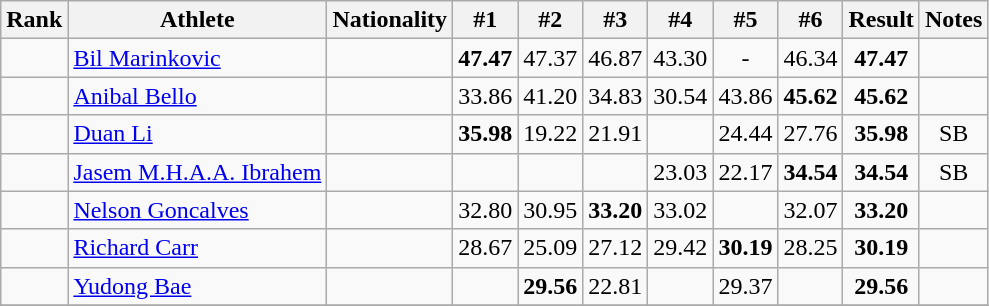<table class="wikitable sortable" style="text-align:center">
<tr>
<th>Rank</th>
<th>Athlete</th>
<th>Nationality</th>
<th>#1</th>
<th>#2</th>
<th>#3</th>
<th>#4</th>
<th>#5</th>
<th>#6</th>
<th>Result</th>
<th>Notes</th>
</tr>
<tr>
<td></td>
<td align=left><a href='#'>Bil Marinkovic</a></td>
<td align=left></td>
<td><strong>47.47</strong></td>
<td>47.37</td>
<td>46.87</td>
<td>43.30</td>
<td>-</td>
<td>46.34</td>
<td><strong>47.47</strong></td>
<td></td>
</tr>
<tr>
<td></td>
<td align=left><a href='#'>Anibal Bello</a></td>
<td align=left></td>
<td>33.86</td>
<td>41.20</td>
<td>34.83</td>
<td>30.54</td>
<td>43.86</td>
<td><strong>45.62</strong></td>
<td><strong>45.62</strong></td>
<td></td>
</tr>
<tr>
<td></td>
<td align=left><a href='#'>Duan Li</a></td>
<td align=left></td>
<td><strong>35.98</strong></td>
<td>19.22</td>
<td>21.91</td>
<td></td>
<td>24.44</td>
<td>27.76</td>
<td><strong>35.98</strong></td>
<td>SB</td>
</tr>
<tr>
<td></td>
<td align=left><a href='#'>Jasem M.H.A.A. Ibrahem</a></td>
<td align=left></td>
<td></td>
<td></td>
<td></td>
<td>23.03</td>
<td>22.17</td>
<td><strong>34.54</strong></td>
<td><strong>34.54</strong></td>
<td>SB</td>
</tr>
<tr>
<td></td>
<td align=left><a href='#'>Nelson Goncalves</a></td>
<td align=left></td>
<td>32.80</td>
<td>30.95</td>
<td><strong>33.20</strong></td>
<td>33.02</td>
<td></td>
<td>32.07</td>
<td><strong>33.20</strong></td>
<td></td>
</tr>
<tr>
<td></td>
<td align=left><a href='#'>Richard Carr</a></td>
<td align=left></td>
<td>28.67</td>
<td>25.09</td>
<td>27.12</td>
<td>29.42</td>
<td><strong>30.19</strong></td>
<td>28.25</td>
<td><strong>30.19</strong></td>
<td></td>
</tr>
<tr>
<td></td>
<td align=left><a href='#'>Yudong Bae</a></td>
<td align=left></td>
<td></td>
<td><strong>29.56</strong></td>
<td>22.81</td>
<td></td>
<td>29.37</td>
<td></td>
<td><strong>29.56</strong></td>
<td></td>
</tr>
<tr>
</tr>
</table>
